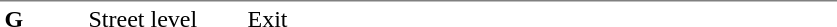<table table border=0 cellspacing=0 cellpadding=3>
<tr>
<td style="border-top:solid 1px gray;" width=50 valign=top><strong>G</strong></td>
<td style="border-top:solid 1px gray;" width=100 valign=top>Street level</td>
<td style="border-top:solid 1px gray;" width=390 valign=top>Exit</td>
</tr>
</table>
